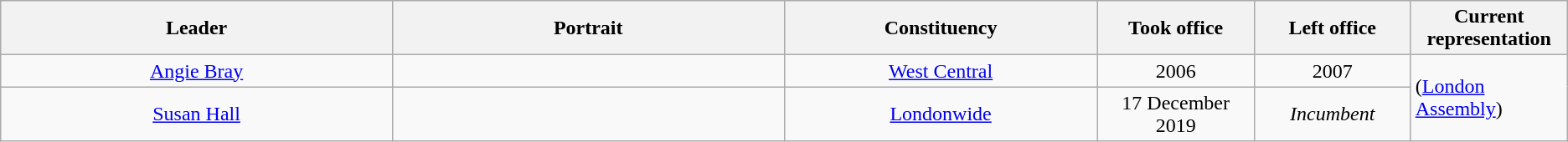<table class="wikitable" style="text-align:center">
<tr>
<th style="width:25%;">Leader<br></th>
<th width=60>Portrait</th>
<th style="width:20%;">Constituency</th>
<th style="width:10%;">Took office</th>
<th style="width:10%;">Left office</th>
<th style="width:10%;">Current representation</th>
</tr>
<tr>
<td><a href='#'>Angie Bray</a><br></td>
<td></td>
<td><a href='#'>West Central</a> </td>
<td>2006</td>
<td>2007</td>
<td rowspan=2 align=left> (<a href='#'>London Assembly</a>)</td>
</tr>
<tr>
<td><a href='#'>Susan Hall</a></td>
<td></td>
<td><a href='#'>Londonwide</a> </td>
<td>17 December 2019</td>
<td><em>Incumbent</em></td>
</tr>
</table>
